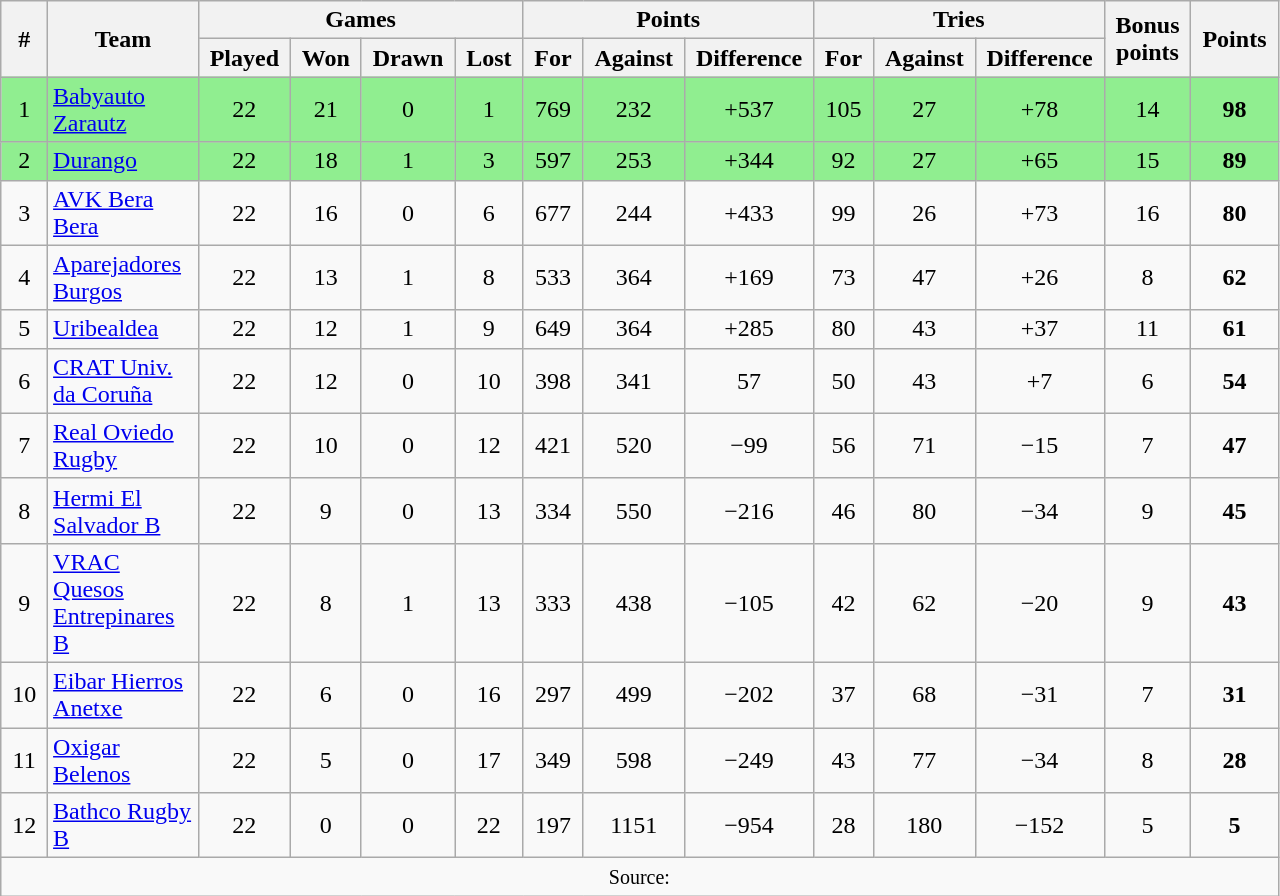<table class="wikitable" style="text-align:center">
<tr>
<th rowspan="2" style="width:0%">#</th>
<th rowspan="2" style="width:0%">Team</th>
<th colspan="4" style="width:0%">Games</th>
<th colspan="3" style="width:0%">Points</th>
<th colspan="3" style="width:0%">Tries</th>
<th rowspan="2" style="width:0%">Bonus<br>points</th>
<th rowspan="2" style="width:0%">Points</th>
</tr>
<tr>
<th style="width:0%">Played</th>
<th style="width:0%">Won</th>
<th style="width:0%">Drawn</th>
<th style="width:0%">Lost</th>
<th style="width:0%">For</th>
<th style="width:0%">Against</th>
<th style="width:0%">Difference</th>
<th style="width:0%">For</th>
<th style="width:0%">Against</th>
<th style="width:0%">Difference</th>
</tr>
<tr bgcolor=#90EE90 align=center>
<td>1</td>
<td align="left"><a href='#'>Babyauto Zarautz</a></td>
<td>22</td>
<td>21</td>
<td>0</td>
<td>1</td>
<td>769</td>
<td>232</td>
<td>+537</td>
<td>105</td>
<td>27</td>
<td>+78</td>
<td>14</td>
<td><strong>98</strong></td>
</tr>
<tr bgcolor=#90EE90 align=center>
<td>2</td>
<td align="left"><a href='#'>Durango</a></td>
<td>22</td>
<td>18</td>
<td>1</td>
<td>3</td>
<td>597</td>
<td>253</td>
<td>+344</td>
<td>92</td>
<td>27</td>
<td>+65</td>
<td>15</td>
<td><strong>89</strong></td>
</tr>
<tr>
<td>3</td>
<td align="left"><a href='#'>AVK Bera Bera</a></td>
<td>22</td>
<td>16</td>
<td>0</td>
<td>6</td>
<td>677</td>
<td>244</td>
<td>+433</td>
<td>99</td>
<td>26</td>
<td>+73</td>
<td>16</td>
<td><strong>80</strong></td>
</tr>
<tr>
<td>4</td>
<td align="left"><a href='#'>Aparejadores Burgos</a></td>
<td>22</td>
<td>13</td>
<td>1</td>
<td>8</td>
<td>533</td>
<td>364</td>
<td>+169</td>
<td>73</td>
<td>47</td>
<td>+26</td>
<td>8</td>
<td><strong>62</strong></td>
</tr>
<tr>
<td>5</td>
<td align="left"><a href='#'>Uribealdea</a></td>
<td>22</td>
<td>12</td>
<td>1</td>
<td>9</td>
<td>649</td>
<td>364</td>
<td>+285</td>
<td>80</td>
<td>43</td>
<td>+37</td>
<td>11</td>
<td><strong>61</strong></td>
</tr>
<tr>
<td>6</td>
<td align="left"><a href='#'>CRAT Univ. da Coruña</a></td>
<td>22</td>
<td>12</td>
<td>0</td>
<td>10</td>
<td>398</td>
<td>341</td>
<td>57</td>
<td>50</td>
<td>43</td>
<td>+7</td>
<td>6</td>
<td><strong>54</strong></td>
</tr>
<tr>
<td>7</td>
<td align="left"><a href='#'>Real Oviedo Rugby</a></td>
<td>22</td>
<td>10</td>
<td>0</td>
<td>12</td>
<td>421</td>
<td>520</td>
<td>−99</td>
<td>56</td>
<td>71</td>
<td>−15</td>
<td>7</td>
<td><strong>47</strong></td>
</tr>
<tr>
<td>8</td>
<td align="left"><a href='#'>Hermi El Salvador B</a></td>
<td>22</td>
<td>9</td>
<td>0</td>
<td>13</td>
<td>334</td>
<td>550</td>
<td>−216</td>
<td>46</td>
<td>80</td>
<td>−34</td>
<td>9</td>
<td><strong>45</strong></td>
</tr>
<tr>
<td>9</td>
<td align="left"><a href='#'>VRAC Quesos Entrepinares B</a></td>
<td>22</td>
<td>8</td>
<td>1</td>
<td>13</td>
<td>333</td>
<td>438</td>
<td>−105</td>
<td>42</td>
<td>62</td>
<td>−20</td>
<td>9</td>
<td><strong>43</strong></td>
</tr>
<tr>
<td>10</td>
<td align="left"><a href='#'>Eibar Hierros Anetxe</a></td>
<td>22</td>
<td>6</td>
<td>0</td>
<td>16</td>
<td>297</td>
<td>499</td>
<td>−202</td>
<td>37</td>
<td>68</td>
<td>−31</td>
<td>7</td>
<td><strong>31</strong></td>
</tr>
<tr>
<td>11</td>
<td align="left"><a href='#'>Oxigar Belenos</a></td>
<td>22</td>
<td>5</td>
<td>0</td>
<td>17</td>
<td>349</td>
<td>598</td>
<td>−249</td>
<td>43</td>
<td>77</td>
<td>−34</td>
<td>8</td>
<td><strong>28</strong></td>
</tr>
<tr>
<td>12</td>
<td align="left"><a href='#'>Bathco Rugby B</a></td>
<td>22</td>
<td>0</td>
<td>0</td>
<td>22</td>
<td>197</td>
<td>1151</td>
<td>−954</td>
<td>28</td>
<td>180</td>
<td>−152</td>
<td>5</td>
<td><strong>5</strong></td>
</tr>
<tr>
<td colspan="14"><small>Source:  </small></td>
</tr>
</table>
